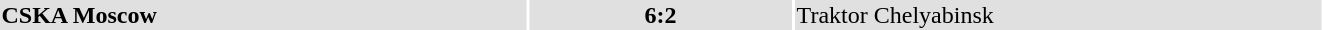<table width="70%">
<tr bgcolor="#e0e0e0">
<td style="width:40%;"><strong>CSKA Moscow</strong></td>
<th style="width:20%;"><strong>6:2</strong></th>
<td style="width:40%;">Traktor Chelyabinsk</td>
</tr>
</table>
